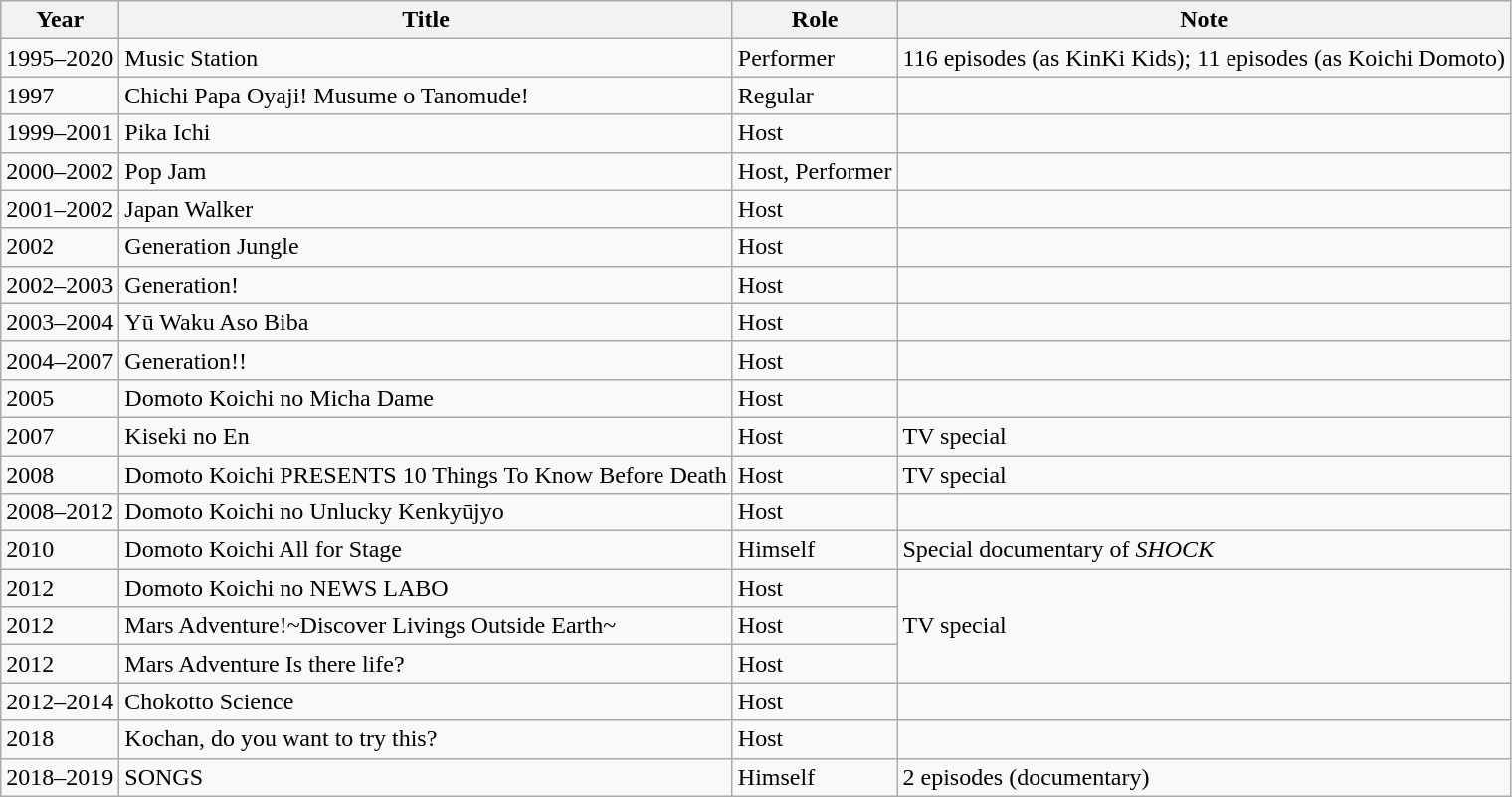<table class="wikitable">
<tr>
<th>Year</th>
<th>Title</th>
<th>Role</th>
<th>Note</th>
</tr>
<tr>
<td>1995–2020</td>
<td>Music Station</td>
<td>Performer</td>
<td>116 episodes (as KinKi Kids); 11 episodes (as Koichi Domoto)</td>
</tr>
<tr>
<td>1997</td>
<td>Chichi Papa Oyaji! Musume o Tanomude!</td>
<td>Regular</td>
<td></td>
</tr>
<tr>
<td>1999–2001</td>
<td>Pika Ichi</td>
<td>Host</td>
<td></td>
</tr>
<tr>
<td>2000–2002</td>
<td>Pop Jam</td>
<td>Host, Performer</td>
<td></td>
</tr>
<tr>
<td>2001–2002</td>
<td>Japan Walker</td>
<td>Host</td>
<td></td>
</tr>
<tr>
<td>2002</td>
<td>Generation Jungle</td>
<td>Host</td>
<td></td>
</tr>
<tr>
<td>2002–2003</td>
<td>Generation!</td>
<td>Host</td>
<td></td>
</tr>
<tr>
<td>2003–2004</td>
<td>Yū Waku Aso Biba</td>
<td>Host</td>
<td></td>
</tr>
<tr>
<td>2004–2007</td>
<td>Generation!!</td>
<td>Host</td>
<td></td>
</tr>
<tr>
<td>2005</td>
<td>Domoto Koichi no Micha Dame</td>
<td>Host</td>
<td></td>
</tr>
<tr>
<td>2007</td>
<td>Kiseki no En</td>
<td>Host</td>
<td>TV special</td>
</tr>
<tr>
<td>2008</td>
<td>Domoto Koichi PRESENTS 10 Things To Know Before Death</td>
<td>Host</td>
<td>TV special</td>
</tr>
<tr>
<td>2008–2012</td>
<td>Domoto Koichi no Unlucky Kenkyūjyo</td>
<td>Host</td>
<td></td>
</tr>
<tr>
<td>2010</td>
<td>Domoto Koichi All for Stage</td>
<td>Himself</td>
<td>Special documentary of <em>SHOCK</em></td>
</tr>
<tr>
<td>2012</td>
<td>Domoto Koichi no NEWS LABO</td>
<td>Host</td>
<td rowspan="3">TV special</td>
</tr>
<tr>
<td>2012</td>
<td>Mars Adventure!~Discover Livings Outside Earth~</td>
<td>Host</td>
</tr>
<tr>
<td>2012</td>
<td>Mars Adventure Is there life?</td>
<td>Host</td>
</tr>
<tr>
<td>2012–2014</td>
<td>Chokotto Science</td>
<td>Host</td>
<td></td>
</tr>
<tr>
<td>2018</td>
<td>Kochan, do you want to try this?</td>
<td>Host</td>
<td></td>
</tr>
<tr>
<td>2018–2019</td>
<td>SONGS</td>
<td>Himself</td>
<td>2 episodes (documentary)</td>
</tr>
</table>
